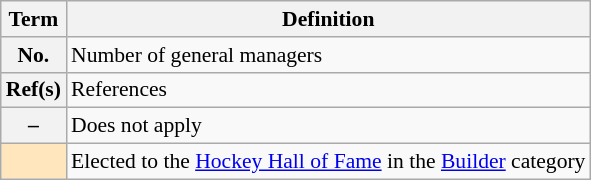<table class="wikitable" style="font-size:90%;">
<tr>
<th scope="col">Term</th>
<th scope="col">Definition</th>
</tr>
<tr>
<th scope="row">No.</th>
<td>Number of general managers</td>
</tr>
<tr>
<th scope="row">Ref(s)</th>
<td>References</td>
</tr>
<tr>
<th scope="row">–</th>
<td>Does not apply</td>
</tr>
<tr>
<th scope="row" style="background: #FFE6BD"></th>
<td>Elected to the <a href='#'>Hockey Hall of Fame</a> in the <a href='#'>Builder</a> category</td>
</tr>
</table>
